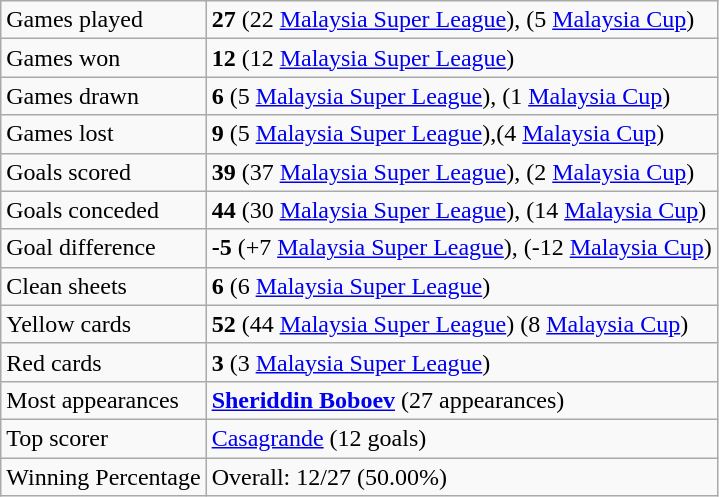<table class="wikitable">
<tr>
<td>Games played</td>
<td><strong>27</strong> (22 <a href='#'>Malaysia Super League</a>), (5 <a href='#'>Malaysia Cup</a>)</td>
</tr>
<tr>
<td>Games won</td>
<td><strong>12</strong> (12 <a href='#'>Malaysia Super League</a>)</td>
</tr>
<tr>
<td>Games drawn</td>
<td><strong>6</strong> (5 <a href='#'>Malaysia Super League</a>), (1 <a href='#'>Malaysia Cup</a>)</td>
</tr>
<tr>
<td>Games lost</td>
<td><strong>9</strong> (5 <a href='#'>Malaysia Super League</a>),(4 <a href='#'>Malaysia Cup</a>)</td>
</tr>
<tr>
<td>Goals scored</td>
<td><strong>39</strong> (37 <a href='#'>Malaysia Super League</a>),  (2 <a href='#'>Malaysia Cup</a>)</td>
</tr>
<tr>
<td>Goals conceded</td>
<td><strong>44</strong> (30 <a href='#'>Malaysia Super League</a>), (14 <a href='#'>Malaysia Cup</a>)</td>
</tr>
<tr>
<td>Goal difference</td>
<td><strong>-5</strong> (+7 <a href='#'>Malaysia Super League</a>), (-12 <a href='#'>Malaysia Cup</a>)</td>
</tr>
<tr>
<td>Clean sheets</td>
<td><strong>6</strong> (6 <a href='#'>Malaysia Super League</a>)</td>
</tr>
<tr>
<td>Yellow cards</td>
<td><strong>52</strong> (44 <a href='#'>Malaysia Super League</a>) (8 <a href='#'>Malaysia Cup</a>)</td>
</tr>
<tr>
<td>Red cards</td>
<td><strong>3</strong> (3 <a href='#'>Malaysia Super League</a>)</td>
</tr>
<tr>
<td>Most appearances</td>
<td><strong> <a href='#'>Sheriddin Boboev</a> </strong> (27 appearances)</td>
</tr>
<tr>
<td>Top scorer</td>
<td><a href='#'>Casagrande</a> (12 goals)</td>
</tr>
<tr>
<td>Winning Percentage</td>
<td>Overall: 12/27 (50.00%)</td>
</tr>
</table>
